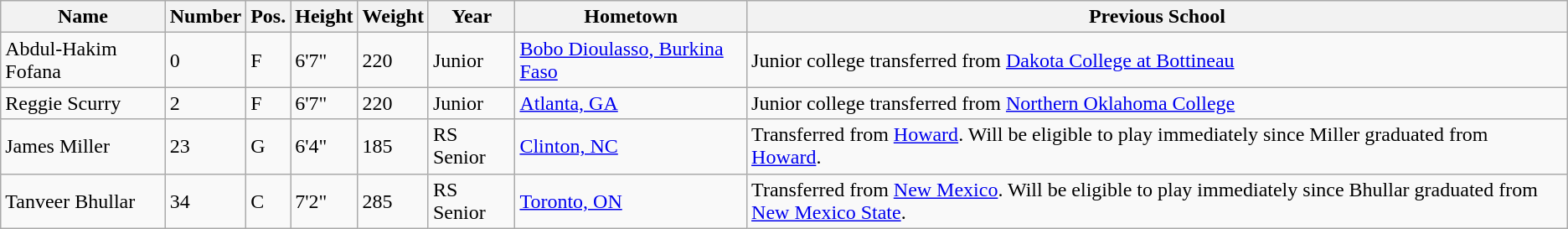<table class="wikitable sortable" border="1">
<tr>
<th>Name</th>
<th>Number</th>
<th>Pos.</th>
<th>Height</th>
<th>Weight</th>
<th>Year</th>
<th>Hometown</th>
<th class="unsortable">Previous School</th>
</tr>
<tr>
<td>Abdul-Hakim Fofana</td>
<td>0</td>
<td>F</td>
<td>6'7"</td>
<td>220</td>
<td>Junior</td>
<td><a href='#'>Bobo Dioulasso, Burkina Faso</a></td>
<td>Junior college transferred from <a href='#'>Dakota College at Bottineau</a></td>
</tr>
<tr>
<td>Reggie Scurry</td>
<td>2</td>
<td>F</td>
<td>6'7"</td>
<td>220</td>
<td>Junior</td>
<td><a href='#'>Atlanta, GA</a></td>
<td>Junior college transferred from <a href='#'>Northern Oklahoma College</a></td>
</tr>
<tr>
<td>James Miller</td>
<td>23</td>
<td>G</td>
<td>6'4"</td>
<td>185</td>
<td>RS Senior</td>
<td><a href='#'>Clinton, NC</a></td>
<td>Transferred from <a href='#'>Howard</a>. Will be eligible to play immediately since Miller graduated from <a href='#'>Howard</a>.</td>
</tr>
<tr>
<td>Tanveer Bhullar</td>
<td>34</td>
<td>C</td>
<td>7'2"</td>
<td>285</td>
<td>RS Senior</td>
<td><a href='#'>Toronto, ON</a></td>
<td>Transferred from <a href='#'>New Mexico</a>. Will be eligible to play immediately since Bhullar graduated from <a href='#'>New Mexico State</a>.</td>
</tr>
</table>
